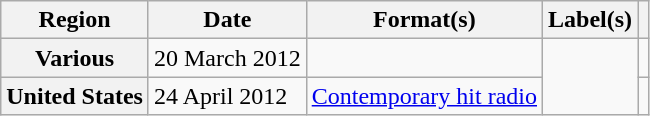<table class="wikitable plainrowheaders">
<tr>
<th scope="col">Region</th>
<th scope="col">Date</th>
<th scope="col">Format(s)</th>
<th scope="col">Label(s)</th>
<th scope="col"></th>
</tr>
<tr>
<th scope="row">Various</th>
<td>20 March 2012</td>
<td></td>
<td rowspan="2"></td>
<td></td>
</tr>
<tr>
<th scope="row">United States</th>
<td>24 April 2012</td>
<td><a href='#'>Contemporary hit radio</a></td>
<td></td>
</tr>
</table>
